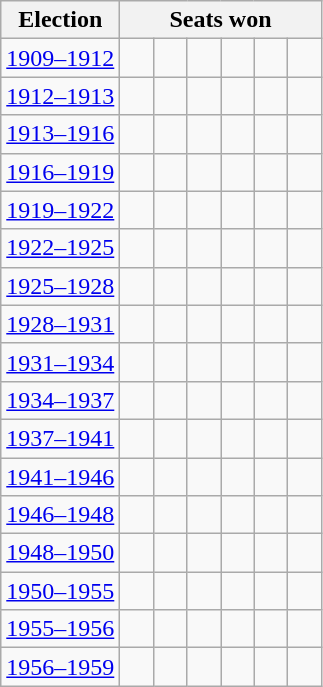<table class="wikitable">
<tr>
<th>Election</th>
<th colspan=6>Seats won</th>
</tr>
<tr>
<td><a href='#'>1909–1912</a></td>
<td width=15 > </td>
<td width=15 > </td>
<td width=15 > </td>
<td width=15 > </td>
<td width=15 > </td>
<td width=15 > </td>
</tr>
<tr>
<td><a href='#'>1912–1913</a></td>
<td width=15 > </td>
<td width=15 > </td>
<td width=15 > </td>
<td width=15 > </td>
<td width=15 > </td>
<td width=15 > </td>
</tr>
<tr>
<td><a href='#'>1913–1916</a></td>
<td width=15 > </td>
<td width=15 > </td>
<td width=15 > </td>
<td width=15 > </td>
<td width=15 > </td>
<td width=15 > </td>
</tr>
<tr>
<td><a href='#'>1916–1919</a></td>
<td width=15 > </td>
<td width=15 > </td>
<td width=15 > </td>
<td width=15 > </td>
<td width=15 > </td>
<td width=15 > </td>
</tr>
<tr>
<td><a href='#'>1919–1922</a></td>
<td width=15 > </td>
<td width=15 > </td>
<td width=15 > </td>
<td width=15 > </td>
<td width=15 > </td>
<td width=15 > </td>
</tr>
<tr>
<td><a href='#'>1922–1925</a></td>
<td width=15 > </td>
<td width=15 > </td>
<td width=15 > </td>
<td width=15 > </td>
<td width=15 > </td>
<td width=15 > </td>
</tr>
<tr>
<td><a href='#'>1925–1928</a></td>
<td width=15 > </td>
<td width=15 > </td>
<td width=15 > </td>
<td width=15 > </td>
<td width=15 > </td>
<td width=15 > </td>
</tr>
<tr>
<td><a href='#'>1928–1931</a></td>
<td width=15 > </td>
<td width=15 > </td>
<td width=15 > </td>
<td width=15 > </td>
<td width=15 > </td>
<td width=15 > </td>
</tr>
<tr>
<td><a href='#'>1931–1934</a></td>
<td width=15 > </td>
<td width=15 > </td>
<td width=15 > </td>
<td width=15 > </td>
<td width=15 > </td>
<td width=15 > </td>
</tr>
<tr>
<td><a href='#'>1934–1937</a></td>
<td width=15 > </td>
<td width=15 > </td>
<td width=15 > </td>
<td width=15 > </td>
<td width=15 > </td>
<td width=15 > </td>
</tr>
<tr>
<td><a href='#'>1937–1941</a></td>
<td width=15 > </td>
<td width=15 > </td>
<td width=15 > </td>
<td width=15 > </td>
<td width=15 > </td>
<td width=15 > </td>
</tr>
<tr>
<td><a href='#'>1941–1946</a></td>
<td width=15 > </td>
<td width=15 > </td>
<td width=15 > </td>
<td width=15 > </td>
<td width=15 > </td>
<td width=15 > </td>
</tr>
<tr>
<td><a href='#'>1946–1948</a></td>
<td width=15 > </td>
<td width=15 > </td>
<td width=15 > </td>
<td width=15 > </td>
<td width=15 > </td>
<td width=15 > </td>
</tr>
<tr>
<td><a href='#'>1948–1950</a></td>
<td width=15 > </td>
<td width=15 > </td>
<td width=15 > </td>
<td width=15 > </td>
<td width=15 > </td>
<td width=15 > </td>
</tr>
<tr>
<td><a href='#'>1950–1955</a></td>
<td width=15 > </td>
<td width=15 > </td>
<td width=15 > </td>
<td width=15 > </td>
<td width=15 > </td>
<td width=15 > </td>
</tr>
<tr>
<td><a href='#'>1955–1956</a></td>
<td width=15 > </td>
<td width=15 > </td>
<td width=15 > </td>
<td width=15 > </td>
<td width=15 > </td>
<td width=15 > </td>
</tr>
<tr>
<td><a href='#'>1956–1959</a></td>
<td width=15 > </td>
<td width=15 > </td>
<td width=15 > </td>
<td width=15 > </td>
<td width=15 > </td>
<td width=15 > </td>
</tr>
</table>
